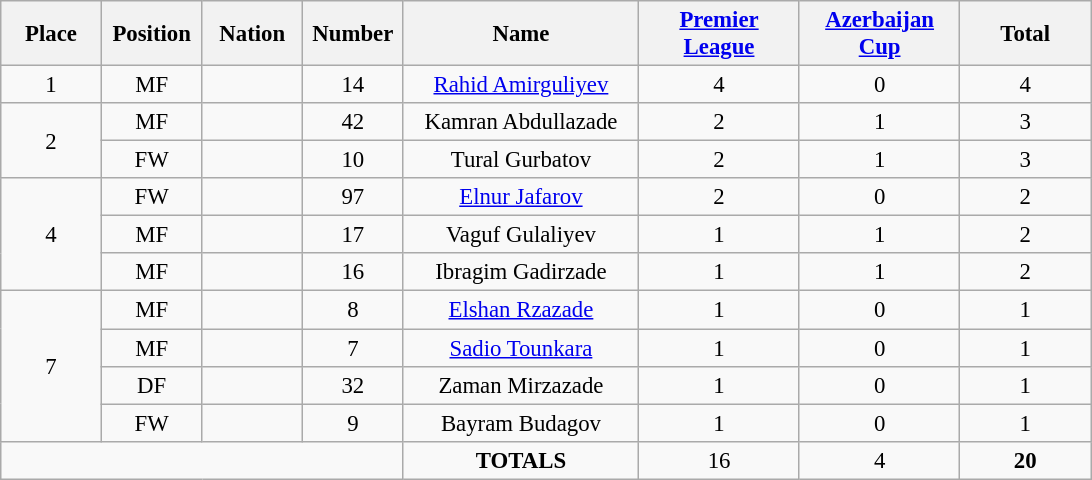<table class="wikitable" style="font-size: 95%; text-align: center;">
<tr>
<th width=60>Place</th>
<th width=60>Position</th>
<th width=60>Nation</th>
<th width=60>Number</th>
<th width=150>Name</th>
<th width=100><a href='#'>Premier League</a></th>
<th width=100><a href='#'>Azerbaijan Cup</a></th>
<th width=80>Total</th>
</tr>
<tr>
<td>1</td>
<td>MF</td>
<td></td>
<td>14</td>
<td><a href='#'>Rahid Amirguliyev</a></td>
<td>4</td>
<td>0</td>
<td>4</td>
</tr>
<tr>
<td rowspan="2">2</td>
<td>MF</td>
<td></td>
<td>42</td>
<td>Kamran Abdullazade</td>
<td>2</td>
<td>1</td>
<td>3</td>
</tr>
<tr>
<td>FW</td>
<td></td>
<td>10</td>
<td>Tural Gurbatov</td>
<td>2</td>
<td>1</td>
<td>3</td>
</tr>
<tr>
<td rowspan="3">4</td>
<td>FW</td>
<td></td>
<td>97</td>
<td><a href='#'>Elnur Jafarov</a></td>
<td>2</td>
<td>0</td>
<td>2</td>
</tr>
<tr>
<td>MF</td>
<td></td>
<td>17</td>
<td>Vaguf Gulaliyev</td>
<td>1</td>
<td>1</td>
<td>2</td>
</tr>
<tr>
<td>MF</td>
<td></td>
<td>16</td>
<td>Ibragim Gadirzade</td>
<td>1</td>
<td>1</td>
<td>2</td>
</tr>
<tr>
<td rowspan="4">7</td>
<td>MF</td>
<td></td>
<td>8</td>
<td><a href='#'>Elshan Rzazade</a></td>
<td>1</td>
<td>0</td>
<td>1</td>
</tr>
<tr>
<td>MF</td>
<td></td>
<td>7</td>
<td><a href='#'>Sadio Tounkara</a></td>
<td>1</td>
<td>0</td>
<td>1</td>
</tr>
<tr>
<td>DF</td>
<td></td>
<td>32</td>
<td>Zaman Mirzazade</td>
<td>1</td>
<td>0</td>
<td>1</td>
</tr>
<tr>
<td>FW</td>
<td></td>
<td>9</td>
<td>Bayram Budagov</td>
<td>1</td>
<td>0</td>
<td>1</td>
</tr>
<tr>
<td colspan="4"></td>
<td><strong>TOTALS</strong></td>
<td>16</td>
<td>4</td>
<td><strong>20</strong></td>
</tr>
</table>
